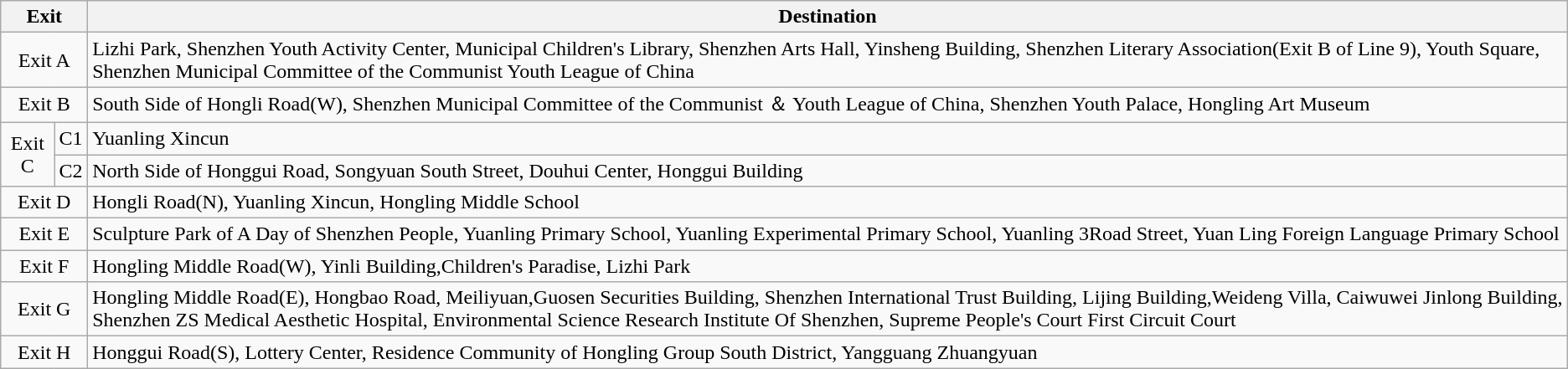<table class="wikitable">
<tr>
<th style="width:70px" colspan="2">Exit</th>
<th>Destination</th>
</tr>
<tr>
<td align="center" colspan="2">Exit A</td>
<td>Lizhi Park, Shenzhen Youth Activity Center, Municipal Children's Library, Shenzhen Arts Hall, Yinsheng Building, Shenzhen Literary Association(Exit B of Line 9), Youth Square, Shenzhen Municipal Committee of the Communist Youth League of China</td>
</tr>
<tr>
<td align="center" colspan="2">Exit B</td>
<td>South Side of Hongli Road(W), Shenzhen Municipal Committee of the Communist ＆ Youth League of China, Shenzhen Youth Palace, Hongling Art Museum</td>
</tr>
<tr>
<td align="center" rowspan="2">Exit C</td>
<td>C1</td>
<td>Yuanling Xincun</td>
</tr>
<tr>
<td>C2</td>
<td>North Side of Honggui Road, Songyuan South Street, Douhui Center, Honggui Building</td>
</tr>
<tr>
<td align="center" colspan="2">Exit D</td>
<td>Hongli Road(N), Yuanling Xincun, Hongling Middle School</td>
</tr>
<tr>
<td align="center" colspan="2">Exit E</td>
<td>Sculpture Park of A Day of Shenzhen People, Yuanling Primary School, Yuanling Experimental Primary School, Yuanling 3Road Street, Yuan Ling Foreign Language Primary School</td>
</tr>
<tr>
<td align="center" colspan="2">Exit F</td>
<td>Hongling Middle Road(W), Yinli Building,Children's Paradise, Lizhi Park</td>
</tr>
<tr>
<td align="center" colspan="2">Exit G</td>
<td>Hongling Middle Road(E), Hongbao Road, Meiliyuan,Guosen Securities Building, Shenzhen International Trust Building, Lijing Building,Weideng Villa, Caiwuwei Jinlong Building, Shenzhen ZS Medical Aesthetic Hospital, Environmental Science Research Institute Of Shenzhen, Supreme People's Court First Circuit Court</td>
</tr>
<tr>
<td align="center" colspan="2">Exit H</td>
<td>Honggui Road(S), Lottery Center, Residence Community of Hongling Group South District, Yangguang Zhuangyuan</td>
</tr>
</table>
